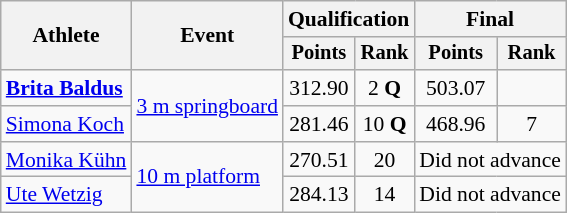<table class="wikitable" style="font-size:90%">
<tr>
<th rowspan=2>Athlete</th>
<th rowspan=2>Event</th>
<th colspan=2>Qualification</th>
<th colspan=2>Final</th>
</tr>
<tr style="font-size:95%">
<th>Points</th>
<th>Rank</th>
<th>Points</th>
<th>Rank</th>
</tr>
<tr align=center>
<td align=left><strong><a href='#'>Brita Baldus</a></strong></td>
<td align=left rowspan=2><a href='#'>3 m springboard</a></td>
<td>312.90</td>
<td>2 <strong>Q</strong></td>
<td>503.07</td>
<td></td>
</tr>
<tr align=center>
<td align=left><a href='#'>Simona Koch</a></td>
<td>281.46</td>
<td>10 <strong>Q</strong></td>
<td>468.96</td>
<td>7</td>
</tr>
<tr align=center>
<td align=left><a href='#'>Monika Kühn</a></td>
<td align=left rowspan=2><a href='#'>10 m platform</a></td>
<td>270.51</td>
<td>20</td>
<td colspan=2>Did not advance</td>
</tr>
<tr align=center>
<td align=left><a href='#'>Ute Wetzig</a></td>
<td>284.13</td>
<td>14</td>
<td colspan=2>Did not advance</td>
</tr>
</table>
